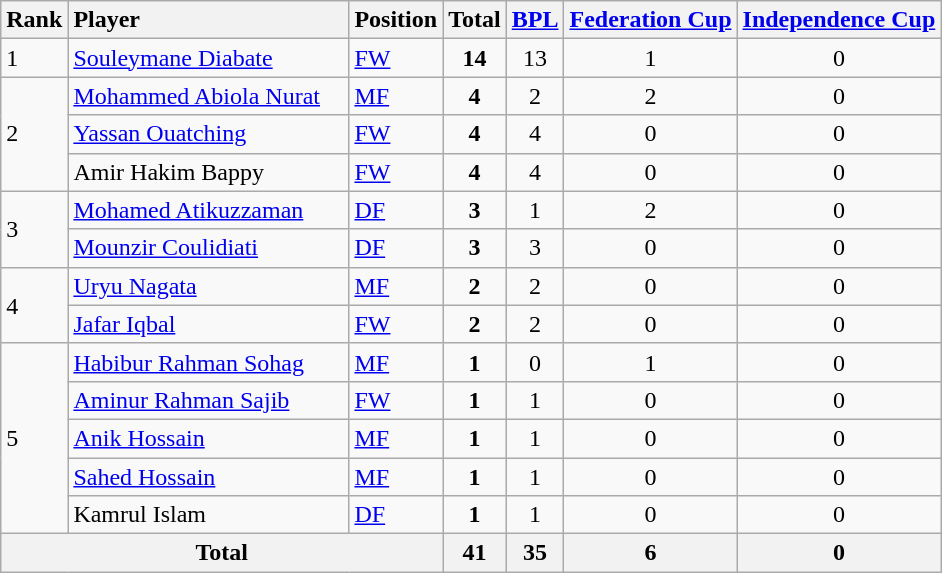<table class="wikitable">
<tr>
<th>Rank</th>
<th style="width:180px;text-align:left">Player</th>
<th>Position</th>
<th>Total</th>
<th><a href='#'>BPL</a></th>
<th><a href='#'>Federation Cup</a></th>
<th><a href='#'>Independence Cup</a></th>
</tr>
<tr>
<td>1</td>
<td> <a href='#'>Souleymane Diabate</a></td>
<td><a href='#'>FW</a></td>
<td align="center"><strong>14</strong></td>
<td align="center">13</td>
<td align="center">1</td>
<td align="center">0</td>
</tr>
<tr>
<td rowspan=3>2</td>
<td> <a href='#'>Mohammed Abiola Nurat</a></td>
<td><a href='#'>MF</a></td>
<td align="center"><strong>4</strong></td>
<td align="center">2</td>
<td align=center>2</td>
<td align="center">0</td>
</tr>
<tr>
<td> <a href='#'>Yassan Ouatching</a></td>
<td><a href='#'>FW</a></td>
<td align="center"><strong>4</strong></td>
<td align="center">4</td>
<td align="center">0</td>
<td align="center">0</td>
</tr>
<tr>
<td> Amir Hakim Bappy</td>
<td><a href='#'>FW</a></td>
<td align="center"><strong>4</strong></td>
<td align="center">4</td>
<td align="center">0</td>
<td align="center">0</td>
</tr>
<tr>
<td rowspan=2>3</td>
<td> <a href='#'>Mohamed Atikuzzaman</a></td>
<td><a href='#'>DF</a></td>
<td align="center"><strong>3</strong></td>
<td align="center">1</td>
<td align="center">2</td>
<td align="center">0</td>
</tr>
<tr>
<td><a href='#'>Mounzir Coulidiati</a></td>
<td><a href='#'>DF</a></td>
<td align="center"><strong>3</strong></td>
<td align="center">3</td>
<td align="center">0</td>
<td align="center">0</td>
</tr>
<tr>
<td rowspan=2>4</td>
<td> <a href='#'>Uryu Nagata</a></td>
<td><a href='#'>MF</a></td>
<td align="center"><strong>2</strong></td>
<td align="center">2</td>
<td align="center">0</td>
<td align="center">0</td>
</tr>
<tr>
<td> <a href='#'>Jafar Iqbal</a></td>
<td><a href='#'>FW</a></td>
<td align="center"><strong>2</strong></td>
<td align="center">2</td>
<td align="center">0</td>
<td align="center">0</td>
</tr>
<tr>
<td rowspan=5>5</td>
<td> <a href='#'>Habibur Rahman Sohag</a></td>
<td><a href='#'>MF</a></td>
<td align="center"><strong>1</strong></td>
<td align="center">0</td>
<td align="center">1</td>
<td align="center">0</td>
</tr>
<tr>
<td> <a href='#'>Aminur Rahman Sajib</a></td>
<td><a href='#'>FW</a></td>
<td align="center"><strong>1</strong></td>
<td align="center">1</td>
<td align="center">0</td>
<td align="center">0</td>
</tr>
<tr>
<td> <a href='#'>Anik Hossain</a></td>
<td><a href='#'>MF</a></td>
<td align="center"><strong>1</strong></td>
<td align="center">1</td>
<td align="center">0</td>
<td align="center">0</td>
</tr>
<tr>
<td> <a href='#'>Sahed Hossain</a></td>
<td><a href='#'>MF</a></td>
<td align="center"><strong>1</strong></td>
<td align="center">1</td>
<td align="center">0</td>
<td align="center">0</td>
</tr>
<tr>
<td> Kamrul Islam</td>
<td><a href='#'>DF</a></td>
<td align="center"><strong>1</strong></td>
<td align="center">1</td>
<td align="center">0</td>
<td align="center">0</td>
</tr>
<tr>
<th colspan="3" align="center">Total</th>
<th align="center">41</th>
<th align="center">35</th>
<th align="center">6</th>
<th align="center">0</th>
</tr>
</table>
